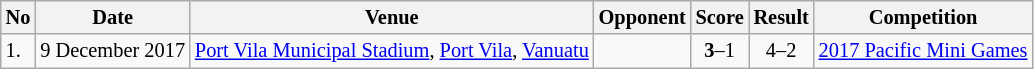<table class="wikitable" style="font-size:85%;">
<tr>
<th>No</th>
<th>Date</th>
<th>Venue</th>
<th>Opponent</th>
<th>Score</th>
<th>Result</th>
<th>Competition</th>
</tr>
<tr>
<td>1.</td>
<td>9 December 2017</td>
<td><a href='#'>Port Vila Municipal Stadium</a>, <a href='#'>Port Vila</a>, <a href='#'>Vanuatu</a></td>
<td></td>
<td align=center><strong>3</strong>–1</td>
<td align=center>4–2</td>
<td><a href='#'>2017 Pacific Mini Games</a></td>
</tr>
</table>
